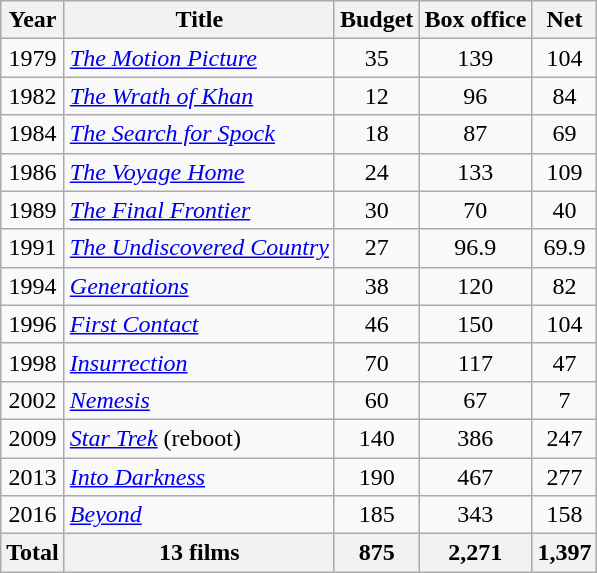<table class="wikitable sortable" style="text-align: center;">
<tr>
<th>Year</th>
<th>Title</th>
<th>Budget</th>
<th>Box office</th>
<th>Net</th>
</tr>
<tr>
<td>1979</td>
<td style="text-align: left;"><em><a href='#'>The Motion Picture</a></em></td>
<td>35</td>
<td>139</td>
<td>104</td>
</tr>
<tr>
<td>1982</td>
<td style="text-align: left;"><em><a href='#'>The Wrath of Khan</a></em></td>
<td>12</td>
<td>96</td>
<td>84</td>
</tr>
<tr>
<td>1984</td>
<td style="text-align: left;"><em><a href='#'>The Search for Spock</a></em></td>
<td>18</td>
<td>87</td>
<td>69</td>
</tr>
<tr>
<td>1986</td>
<td style="text-align: left;"><em><a href='#'>The Voyage Home</a></em></td>
<td>24</td>
<td>133</td>
<td>109</td>
</tr>
<tr>
<td>1989</td>
<td style="text-align: left;"><em><a href='#'>The Final Frontier</a></em></td>
<td>30</td>
<td>70</td>
<td>40</td>
</tr>
<tr>
<td>1991</td>
<td style="text-align: left;"><em><a href='#'>The Undiscovered Country</a></em></td>
<td>27</td>
<td>96.9</td>
<td>69.9</td>
</tr>
<tr>
<td>1994</td>
<td style="text-align: left;"><em><a href='#'>Generations</a></em></td>
<td>38</td>
<td>120</td>
<td>82</td>
</tr>
<tr>
<td>1996</td>
<td style="text-align: left;"><em><a href='#'>First Contact</a></em></td>
<td>46</td>
<td>150</td>
<td>104</td>
</tr>
<tr>
<td>1998</td>
<td style="text-align: left;"><em><a href='#'>Insurrection</a></em></td>
<td>70</td>
<td>117</td>
<td>47</td>
</tr>
<tr>
<td>2002</td>
<td style="text-align: left;"><em><a href='#'>Nemesis</a></em></td>
<td>60</td>
<td>67</td>
<td>7</td>
</tr>
<tr>
<td>2009</td>
<td style="text-align: left;"><em><a href='#'>Star Trek</a></em> (reboot)</td>
<td>140</td>
<td>386</td>
<td>247</td>
</tr>
<tr>
<td>2013</td>
<td style="text-align: left;"><em><a href='#'>Into Darkness</a></em></td>
<td>190</td>
<td>467</td>
<td>277</td>
</tr>
<tr>
<td>2016</td>
<td style="text-align: left;"><em><a href='#'>Beyond</a></em></td>
<td>185</td>
<td>343</td>
<td>158</td>
</tr>
<tr>
<th>Total</th>
<th>13 films</th>
<th>875</th>
<th>2,271</th>
<th>1,397</th>
</tr>
</table>
